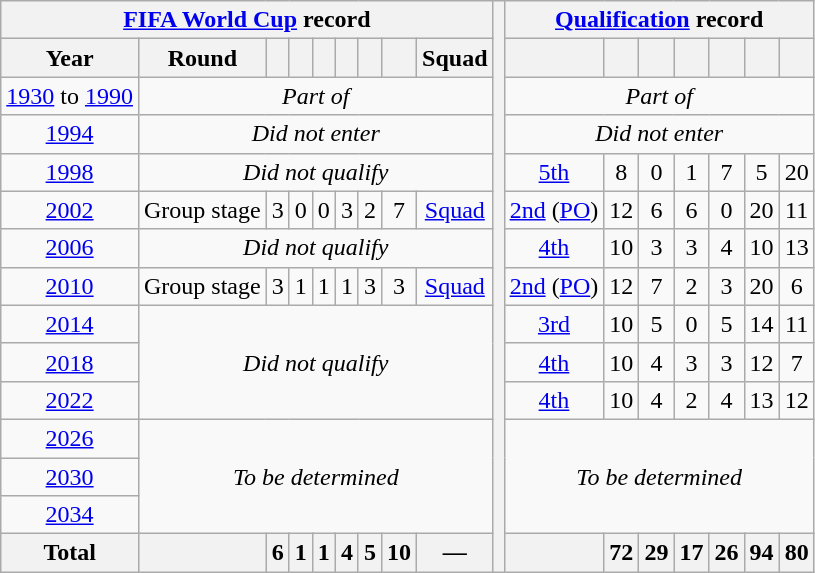<table class="wikitable" style="text-align: center;font-size:100%;">
<tr>
<th colspan="9"><a href='#'>FIFA World Cup</a> record</th>
<th rowspan="15"></th>
<th colspan="7"><a href='#'>Qualification</a> record</th>
</tr>
<tr>
<th>Year</th>
<th>Round</th>
<th></th>
<th></th>
<th></th>
<th></th>
<th></th>
<th></th>
<th>Squad</th>
<th></th>
<th></th>
<th></th>
<th></th>
<th></th>
<th></th>
<th></th>
</tr>
<tr>
<td><a href='#'>1930</a> to <a href='#'>1990</a></td>
<td colspan="8"><em>Part of </em></td>
<td colspan="7"><em>Part of </em></td>
</tr>
<tr>
<td> <a href='#'>1994</a></td>
<td colspan="8"><em>Did not enter</em></td>
<td colspan="8"><em>Did not enter</em></td>
</tr>
<tr>
<td> <a href='#'>1998</a></td>
<td colspan="8"><em>Did not qualify</em></td>
<td><a href='#'>5th</a></td>
<td>8</td>
<td>0</td>
<td>1</td>
<td>7</td>
<td>5</td>
<td>20</td>
</tr>
<tr>
<td>  <a href='#'>2002</a></td>
<td>Group stage</td>
<td>3</td>
<td>0</td>
<td>0</td>
<td>3</td>
<td>2</td>
<td>7</td>
<td><a href='#'>Squad</a></td>
<td><a href='#'>2nd</a> (<a href='#'>PO</a>)</td>
<td>12</td>
<td>6</td>
<td>6</td>
<td>0</td>
<td>20</td>
<td>11</td>
</tr>
<tr>
<td> <a href='#'>2006</a></td>
<td colspan="8"><em>Did not qualify</em></td>
<td><a href='#'>4th</a></td>
<td>10</td>
<td>3</td>
<td>3</td>
<td>4</td>
<td>10</td>
<td>13</td>
</tr>
<tr>
<td> <a href='#'>2010</a></td>
<td>Group stage</td>
<td>3</td>
<td>1</td>
<td>1</td>
<td>1</td>
<td>3</td>
<td>3</td>
<td><a href='#'>Squad</a></td>
<td><a href='#'>2nd</a> (<a href='#'>PO</a>)</td>
<td>12</td>
<td>7</td>
<td>2</td>
<td>3</td>
<td>20</td>
<td>6</td>
</tr>
<tr>
<td> <a href='#'>2014</a></td>
<td colspan="8" rowspan="3"><em>Did not qualify</em></td>
<td><a href='#'>3rd</a></td>
<td>10</td>
<td>5</td>
<td>0</td>
<td>5</td>
<td>14</td>
<td>11</td>
</tr>
<tr>
<td> <a href='#'>2018</a></td>
<td><a href='#'>4th</a></td>
<td>10</td>
<td>4</td>
<td>3</td>
<td>3</td>
<td>12</td>
<td>7</td>
</tr>
<tr>
<td> <a href='#'>2022</a></td>
<td><a href='#'>4th</a></td>
<td>10</td>
<td>4</td>
<td>2</td>
<td>4</td>
<td>13</td>
<td>12</td>
</tr>
<tr>
<td>   <a href='#'>2026</a></td>
<td colspan="8" rowspan="3"><em>To be determined</em></td>
<td colspan="7" rowspan="3"><em>To be determined</em></td>
</tr>
<tr>
<td>   <a href='#'>2030</a></td>
</tr>
<tr>
<td> <a href='#'>2034</a></td>
</tr>
<tr>
<th>Total</th>
<th></th>
<th>6</th>
<th>1</th>
<th>1</th>
<th>4</th>
<th>5</th>
<th>10</th>
<th>—</th>
<th></th>
<th>72</th>
<th>29</th>
<th>17</th>
<th>26</th>
<th>94</th>
<th>80</th>
</tr>
</table>
